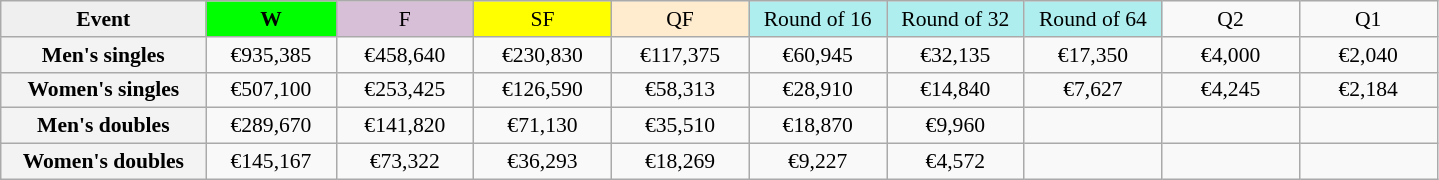<table class=wikitable style=font-size:90%;text-align:center>
<tr>
<td width=130 bgcolor=efefef><strong>Event</strong></td>
<td width=80 bgcolor=lime><strong>W</strong></td>
<td width=85 bgcolor=thistle>F</td>
<td width=85 bgcolor=ffff00>SF</td>
<td width=85 bgcolor=ffebcd>QF</td>
<td width=85 bgcolor=afeeee>Round of 16</td>
<td width=85 bgcolor=afeeee>Round of 32</td>
<td width=85 bgcolor=afeeee>Round of 64</td>
<td width=85>Q2</td>
<td width=85>Q1</td>
</tr>
<tr>
<th style=background:#f3f3f3>Men's singles</th>
<td>€935,385</td>
<td>€458,640</td>
<td>€230,830</td>
<td>€117,375</td>
<td>€60,945</td>
<td>€32,135</td>
<td>€17,350</td>
<td>€4,000</td>
<td>€2,040</td>
</tr>
<tr>
<th style=background:#f3f3f3>Women's singles</th>
<td>€507,100</td>
<td>€253,425</td>
<td>€126,590</td>
<td>€58,313</td>
<td>€28,910</td>
<td>€14,840</td>
<td>€7,627</td>
<td>€4,245</td>
<td>€2,184</td>
</tr>
<tr>
<th style=background:#f3f3f3>Men's doubles</th>
<td>€289,670</td>
<td>€141,820</td>
<td>€71,130</td>
<td>€35,510</td>
<td>€18,870</td>
<td>€9,960</td>
<td></td>
<td></td>
<td></td>
</tr>
<tr>
<th style=background:#f3f3f3>Women's doubles</th>
<td>€145,167</td>
<td>€73,322</td>
<td>€36,293</td>
<td>€18,269</td>
<td>€9,227</td>
<td>€4,572</td>
<td></td>
<td></td>
<td></td>
</tr>
</table>
